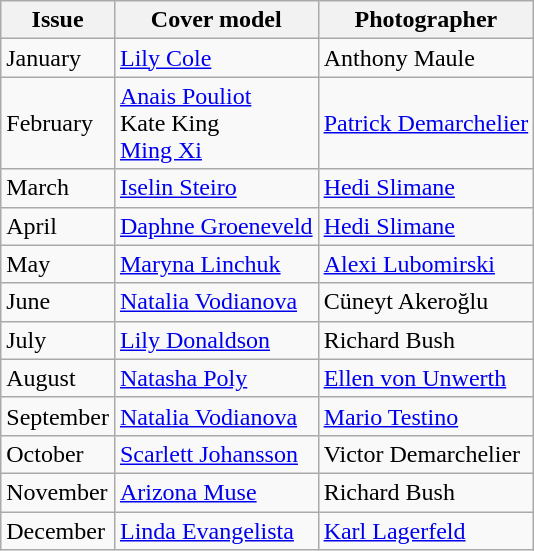<table class="sortable wikitable">
<tr>
<th>Issue</th>
<th>Cover model</th>
<th>Photographer</th>
</tr>
<tr>
<td>January</td>
<td><a href='#'>Lily Cole</a></td>
<td>Anthony Maule</td>
</tr>
<tr>
<td>February</td>
<td><a href='#'>Anais Pouliot</a><br>Kate King<br><a href='#'>Ming Xi</a></td>
<td><a href='#'>Patrick Demarchelier</a></td>
</tr>
<tr>
<td>March</td>
<td><a href='#'>Iselin Steiro</a></td>
<td><a href='#'>Hedi Slimane</a></td>
</tr>
<tr>
<td>April</td>
<td><a href='#'>Daphne Groeneveld</a></td>
<td><a href='#'>Hedi Slimane</a></td>
</tr>
<tr>
<td>May</td>
<td><a href='#'>Maryna Linchuk</a></td>
<td><a href='#'>Alexi Lubomirski</a></td>
</tr>
<tr>
<td>June</td>
<td><a href='#'>Natalia Vodianova</a></td>
<td>Cüneyt Akeroğlu</td>
</tr>
<tr>
<td>July</td>
<td><a href='#'>Lily Donaldson</a></td>
<td>Richard Bush</td>
</tr>
<tr>
<td>August</td>
<td><a href='#'>Natasha Poly</a></td>
<td><a href='#'>Ellen von Unwerth</a></td>
</tr>
<tr>
<td>September</td>
<td><a href='#'>Natalia Vodianova</a></td>
<td><a href='#'>Mario Testino</a></td>
</tr>
<tr>
<td>October</td>
<td><a href='#'>Scarlett Johansson</a></td>
<td>Victor Demarchelier</td>
</tr>
<tr>
<td>November</td>
<td><a href='#'>Arizona Muse</a></td>
<td>Richard Bush</td>
</tr>
<tr>
<td>December</td>
<td><a href='#'>Linda Evangelista</a></td>
<td><a href='#'>Karl Lagerfeld</a></td>
</tr>
</table>
